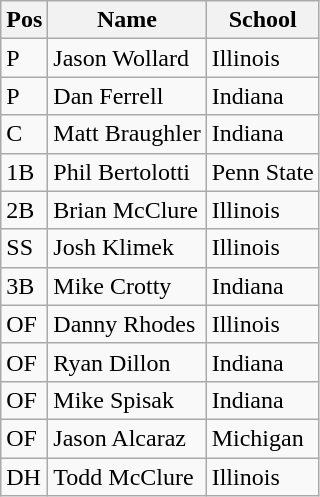<table class=wikitable>
<tr>
<th>Pos</th>
<th>Name</th>
<th>School</th>
</tr>
<tr>
<td>P</td>
<td>Jason Wollard</td>
<td>Illinois</td>
</tr>
<tr>
<td>P</td>
<td>Dan Ferrell</td>
<td>Indiana</td>
</tr>
<tr>
<td>C</td>
<td>Matt Braughler</td>
<td>Indiana</td>
</tr>
<tr>
<td>1B</td>
<td>Phil Bertolotti</td>
<td>Penn State</td>
</tr>
<tr>
<td>2B</td>
<td>Brian McClure</td>
<td>Illinois</td>
</tr>
<tr>
<td>SS</td>
<td>Josh Klimek</td>
<td>Illinois</td>
</tr>
<tr>
<td>3B</td>
<td>Mike Crotty</td>
<td>Indiana</td>
</tr>
<tr>
<td>OF</td>
<td>Danny Rhodes</td>
<td>Illinois</td>
</tr>
<tr>
<td>OF</td>
<td>Ryan Dillon</td>
<td>Indiana</td>
</tr>
<tr>
<td>OF</td>
<td>Mike Spisak</td>
<td>Indiana</td>
</tr>
<tr>
<td>OF</td>
<td>Jason Alcaraz</td>
<td>Michigan</td>
</tr>
<tr>
<td>DH</td>
<td>Todd McClure</td>
<td>Illinois</td>
</tr>
</table>
